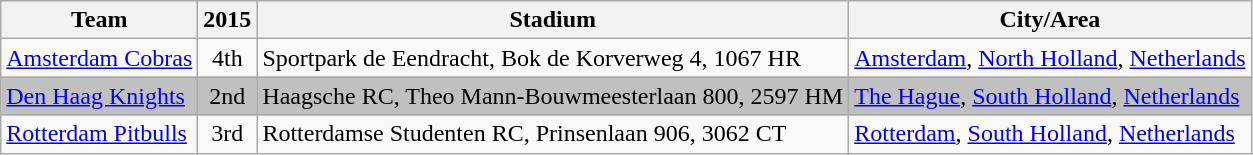<table style="width:550;" class="wikitable sortable">
<tr>
<th>Team</th>
<th>2015</th>
<th>Stadium</th>
<th>City/Area</th>
</tr>
<tr>
<td><a href='#'>Amsterdam Cobras</a></td>
<td style="text-align:center;">4th</td>
<td>Sportpark de Eendracht, Bok de Korverweg 4, 1067 HR</td>
<td><a href='#'>Amsterdam</a>, <a href='#'>North Holland</a>, <a href='#'>Netherlands</a></td>
</tr>
<tr style="background:silver">
<td><a href='#'>Den Haag Knights</a></td>
<td style="text-align:center;">2nd</td>
<td>Haagsche RC, Theo Mann-Bouwmeesterlaan 800, 2597 HM</td>
<td><a href='#'>The Hague</a>, <a href='#'>South Holland</a>, <a href='#'>Netherlands</a></td>
</tr>
<tr>
<td><a href='#'>Rotterdam Pitbulls</a></td>
<td style="text-align:center;">3rd</td>
<td>Rotterdamse Studenten RC, Prinsenlaan 906, 3062 CT</td>
<td><a href='#'>Rotterdam</a>, <a href='#'>South Holland</a>, <a href='#'>Netherlands</a></td>
</tr>
</table>
